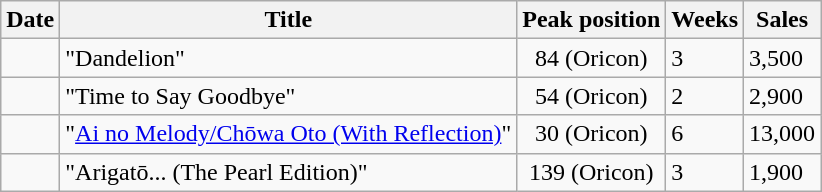<table class="wikitable">
<tr>
<th>Date</th>
<th>Title</th>
<th>Peak position</th>
<th>Weeks</th>
<th>Sales</th>
</tr>
<tr>
<td></td>
<td>"Dandelion"</td>
<td align="center">84 (Oricon)</td>
<td>3</td>
<td>3,500</td>
</tr>
<tr>
<td></td>
<td>"Time to Say Goodbye"</td>
<td align="center">54 (Oricon)</td>
<td>2</td>
<td>2,900</td>
</tr>
<tr>
<td></td>
<td>"<a href='#'>Ai no Melody/Chōwa Oto (With Reflection)</a>"</td>
<td align="center">30 (Oricon)</td>
<td>6</td>
<td>13,000</td>
</tr>
<tr>
<td></td>
<td>"Arigatō... (The Pearl Edition)"</td>
<td align="center">139 (Oricon)</td>
<td>3</td>
<td>1,900</td>
</tr>
</table>
